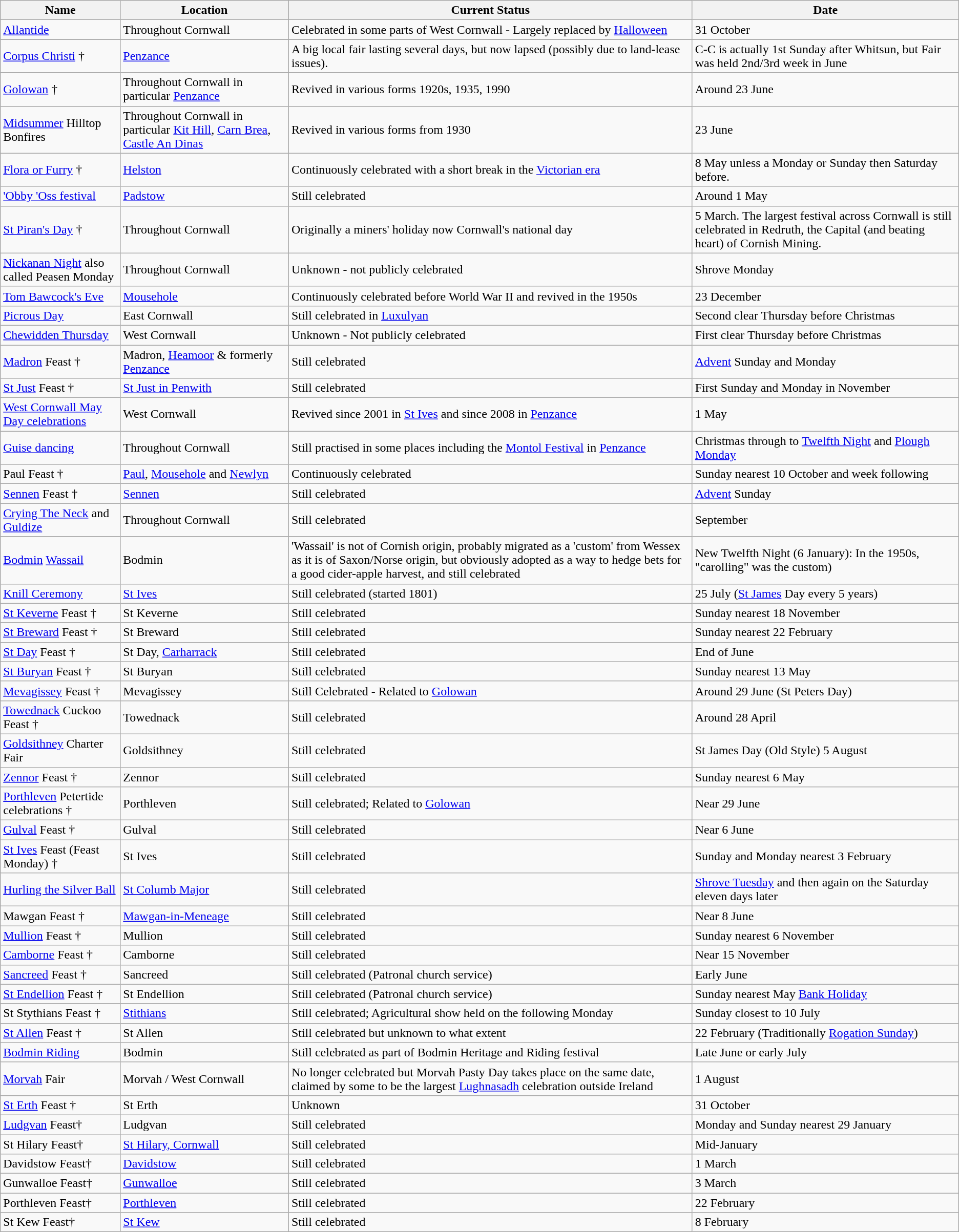<table align=left class="wikitable" style="text-align:centre">
<tr>
<th>Name</th>
<th>Location</th>
<th>Current Status</th>
<th>Date</th>
</tr>
<tr>
<td><a href='#'>Allantide</a></td>
<td>Throughout Cornwall</td>
<td>Celebrated in some parts of West Cornwall - Largely replaced by <a href='#'>Halloween</a></td>
<td>31 October</td>
</tr>
<tr Bethan day     Throughout  Cornwall.  Celebrated everywhere.                                                         13 November>
</tr>
<tr>
<td><a href='#'>Corpus Christi</a> †</td>
<td><a href='#'>Penzance</a></td>
<td>A big local fair lasting several days, but now lapsed (possibly due to land-lease issues).</td>
<td>C-C is actually 1st Sunday after Whitsun, but Fair was held 2nd/3rd week in June</td>
</tr>
<tr>
<td><a href='#'>Golowan</a>  †</td>
<td>Throughout Cornwall in particular <a href='#'>Penzance</a></td>
<td>Revived in various forms 1920s, 1935, 1990</td>
<td>Around 23 June</td>
</tr>
<tr>
<td><a href='#'>Midsummer</a> Hilltop Bonfires</td>
<td>Throughout Cornwall in particular <a href='#'>Kit Hill</a>, <a href='#'>Carn Brea</a>, <a href='#'>Castle An Dinas</a></td>
<td>Revived in various forms from 1930</td>
<td>23 June</td>
</tr>
<tr>
<td><a href='#'>Flora or Furry</a> †</td>
<td><a href='#'>Helston</a></td>
<td>Continuously celebrated with a short break in the <a href='#'>Victorian era</a></td>
<td>8 May unless a Monday or Sunday then Saturday before.</td>
</tr>
<tr>
<td><a href='#'>'Obby 'Oss festival</a></td>
<td><a href='#'>Padstow</a></td>
<td>Still celebrated</td>
<td>Around 1 May</td>
</tr>
<tr>
<td><a href='#'>St Piran's Day</a> †</td>
<td>Throughout Cornwall</td>
<td>Originally a miners' holiday now Cornwall's national day</td>
<td>5 March.  The largest festival across Cornwall is still celebrated in Redruth, the Capital (and beating heart) of Cornish Mining.</td>
</tr>
<tr>
<td><a href='#'>Nickanan Night</a> also called Peasen Monday</td>
<td>Throughout Cornwall</td>
<td>Unknown - not publicly celebrated</td>
<td>Shrove Monday</td>
</tr>
<tr>
<td><a href='#'>Tom Bawcock's Eve</a></td>
<td><a href='#'>Mousehole</a></td>
<td>Continuously celebrated before World War II and revived in the 1950s</td>
<td>23 December</td>
</tr>
<tr>
<td><a href='#'>Picrous Day</a></td>
<td>East Cornwall</td>
<td>Still celebrated in <a href='#'>Luxulyan</a></td>
<td>Second clear Thursday before Christmas</td>
</tr>
<tr>
<td><a href='#'>Chewidden Thursday</a></td>
<td>West Cornwall</td>
<td>Unknown - Not publicly celebrated</td>
<td>First clear Thursday before Christmas</td>
</tr>
<tr>
<td><a href='#'>Madron</a> Feast †</td>
<td>Madron, <a href='#'>Heamoor</a> & formerly <a href='#'>Penzance</a></td>
<td>Still celebrated</td>
<td><a href='#'>Advent</a> Sunday and Monday</td>
</tr>
<tr>
<td><a href='#'>St Just</a> Feast †</td>
<td><a href='#'>St Just in Penwith</a></td>
<td>Still celebrated</td>
<td>First Sunday and Monday in November</td>
</tr>
<tr>
<td><a href='#'>West Cornwall May Day celebrations</a></td>
<td>West Cornwall</td>
<td>Revived since 2001 in <a href='#'>St Ives</a> and since 2008 in <a href='#'>Penzance</a></td>
<td>1 May</td>
</tr>
<tr>
<td><a href='#'>Guise dancing</a></td>
<td>Throughout Cornwall</td>
<td>Still practised in some places including the <a href='#'>Montol Festival</a> in <a href='#'>Penzance</a></td>
<td>Christmas through to <a href='#'>Twelfth Night</a> and <a href='#'>Plough Monday</a></td>
</tr>
<tr>
<td>Paul Feast †</td>
<td><a href='#'>Paul</a>, <a href='#'>Mousehole</a> and <a href='#'>Newlyn</a></td>
<td>Continuously celebrated</td>
<td>Sunday nearest 10 October and week following</td>
</tr>
<tr>
<td><a href='#'>Sennen</a> Feast †</td>
<td><a href='#'>Sennen</a></td>
<td>Still celebrated</td>
<td><a href='#'>Advent</a> Sunday</td>
</tr>
<tr>
<td><a href='#'>Crying The Neck</a> and <a href='#'>Guldize</a></td>
<td>Throughout Cornwall</td>
<td>Still celebrated</td>
<td>September</td>
</tr>
<tr>
<td><a href='#'>Bodmin</a> <a href='#'>Wassail</a></td>
<td>Bodmin</td>
<td>'Wassail' is not of Cornish origin, probably migrated as a 'custom' from Wessex as it is of Saxon/Norse origin, but obviously adopted as a way to hedge bets for a good cider-apple harvest, and still celebrated</td>
<td>New Twelfth Night (6 January): In the 1950s, "carolling" was the custom)</td>
</tr>
<tr>
<td><a href='#'>Knill Ceremony</a></td>
<td><a href='#'>St Ives</a></td>
<td>Still celebrated (started 1801)</td>
<td>25 July (<a href='#'>St James</a> Day every 5 years)</td>
</tr>
<tr>
<td><a href='#'>St Keverne</a> Feast †</td>
<td>St Keverne</td>
<td>Still celebrated</td>
<td>Sunday nearest 18 November</td>
</tr>
<tr>
<td><a href='#'>St Breward</a> Feast †</td>
<td>St Breward</td>
<td>Still celebrated</td>
<td>Sunday nearest 22 February</td>
</tr>
<tr>
<td><a href='#'>St Day</a> Feast †</td>
<td>St Day, <a href='#'>Carharrack</a></td>
<td>Still celebrated</td>
<td>End of June</td>
</tr>
<tr>
<td><a href='#'>St Buryan</a> Feast †</td>
<td>St Buryan</td>
<td>Still celebrated</td>
<td>Sunday nearest 13 May</td>
</tr>
<tr>
<td><a href='#'>Mevagissey</a> Feast †</td>
<td>Mevagissey</td>
<td>Still Celebrated - Related to <a href='#'>Golowan</a></td>
<td>Around 29 June (St Peters Day)</td>
</tr>
<tr>
<td><a href='#'>Towednack</a> Cuckoo Feast †</td>
<td>Towednack</td>
<td>Still celebrated</td>
<td>Around 28 April</td>
</tr>
<tr>
<td><a href='#'>Goldsithney</a> Charter Fair</td>
<td>Goldsithney</td>
<td>Still celebrated</td>
<td>St James Day (Old Style) 5 August</td>
</tr>
<tr>
<td><a href='#'>Zennor</a> Feast †</td>
<td>Zennor</td>
<td>Still celebrated</td>
<td>Sunday nearest 6 May</td>
</tr>
<tr>
<td><a href='#'>Porthleven</a> Petertide celebrations †</td>
<td>Porthleven</td>
<td>Still celebrated; Related to <a href='#'>Golowan</a></td>
<td>Near 29 June</td>
</tr>
<tr>
<td><a href='#'>Gulval</a> Feast †</td>
<td>Gulval</td>
<td>Still celebrated</td>
<td>Near 6 June</td>
</tr>
<tr>
<td><a href='#'>St Ives</a> Feast (Feast Monday) †</td>
<td>St Ives</td>
<td>Still celebrated</td>
<td>Sunday and Monday nearest 3 February</td>
</tr>
<tr>
<td><a href='#'>Hurling the Silver Ball</a></td>
<td><a href='#'>St Columb Major</a></td>
<td>Still celebrated</td>
<td><a href='#'>Shrove Tuesday</a> and then again on the Saturday eleven days later</td>
</tr>
<tr>
<td>Mawgan Feast †</td>
<td><a href='#'>Mawgan-in-Meneage</a></td>
<td>Still celebrated</td>
<td>Near 8 June</td>
</tr>
<tr>
<td><a href='#'>Mullion</a> Feast †</td>
<td>Mullion</td>
<td>Still celebrated</td>
<td>Sunday nearest 6 November</td>
</tr>
<tr>
<td><a href='#'>Camborne</a> Feast †</td>
<td>Camborne</td>
<td>Still celebrated</td>
<td>Near 15 November</td>
</tr>
<tr>
<td><a href='#'>Sancreed</a> Feast †</td>
<td>Sancreed</td>
<td>Still celebrated (Patronal church service)</td>
<td>Early June</td>
</tr>
<tr>
<td><a href='#'>St Endellion</a> Feast †</td>
<td>St Endellion</td>
<td>Still celebrated (Patronal church service)</td>
<td>Sunday nearest May <a href='#'>Bank Holiday</a></td>
</tr>
<tr>
<td>St Stythians Feast †</td>
<td><a href='#'>Stithians</a></td>
<td>Still celebrated; Agricultural show held on the following Monday</td>
<td>Sunday closest to 10 July</td>
</tr>
<tr>
<td><a href='#'>St Allen</a> Feast †</td>
<td>St Allen</td>
<td>Still celebrated but unknown to what extent</td>
<td>22 February (Traditionally <a href='#'>Rogation Sunday</a>)</td>
</tr>
<tr>
<td><a href='#'>Bodmin Riding</a></td>
<td>Bodmin</td>
<td>Still celebrated as part of Bodmin Heritage and Riding festival</td>
<td>Late June or early July</td>
</tr>
<tr>
<td><a href='#'>Morvah</a> Fair</td>
<td>Morvah / West Cornwall</td>
<td>No longer celebrated but Morvah Pasty Day takes place on the same date, claimed by some to be the largest <a href='#'>Lughnasadh</a> celebration outside Ireland</td>
<td>1 August</td>
</tr>
<tr>
<td><a href='#'>St Erth</a> Feast †</td>
<td>St Erth</td>
<td>Unknown</td>
<td>31 October</td>
</tr>
<tr>
<td><a href='#'>Ludgvan</a> Feast†</td>
<td>Ludgvan</td>
<td>Still celebrated</td>
<td>Monday and Sunday nearest 29 January</td>
</tr>
<tr>
<td>St Hilary Feast†</td>
<td><a href='#'>St Hilary, Cornwall</a></td>
<td>Still celebrated</td>
<td>Mid-January</td>
</tr>
<tr>
<td>Davidstow Feast†</td>
<td><a href='#'>Davidstow</a></td>
<td>Still celebrated</td>
<td>1 March</td>
</tr>
<tr>
<td>Gunwalloe Feast†</td>
<td><a href='#'>Gunwalloe</a></td>
<td>Still celebrated</td>
<td>3 March</td>
</tr>
<tr>
<td>Porthleven Feast†</td>
<td><a href='#'>Porthleven</a></td>
<td>Still celebrated</td>
<td>22 February</td>
</tr>
<tr>
<td>St Kew Feast†</td>
<td><a href='#'>St Kew</a></td>
<td>Still celebrated</td>
<td>8 February</td>
</tr>
</table>
